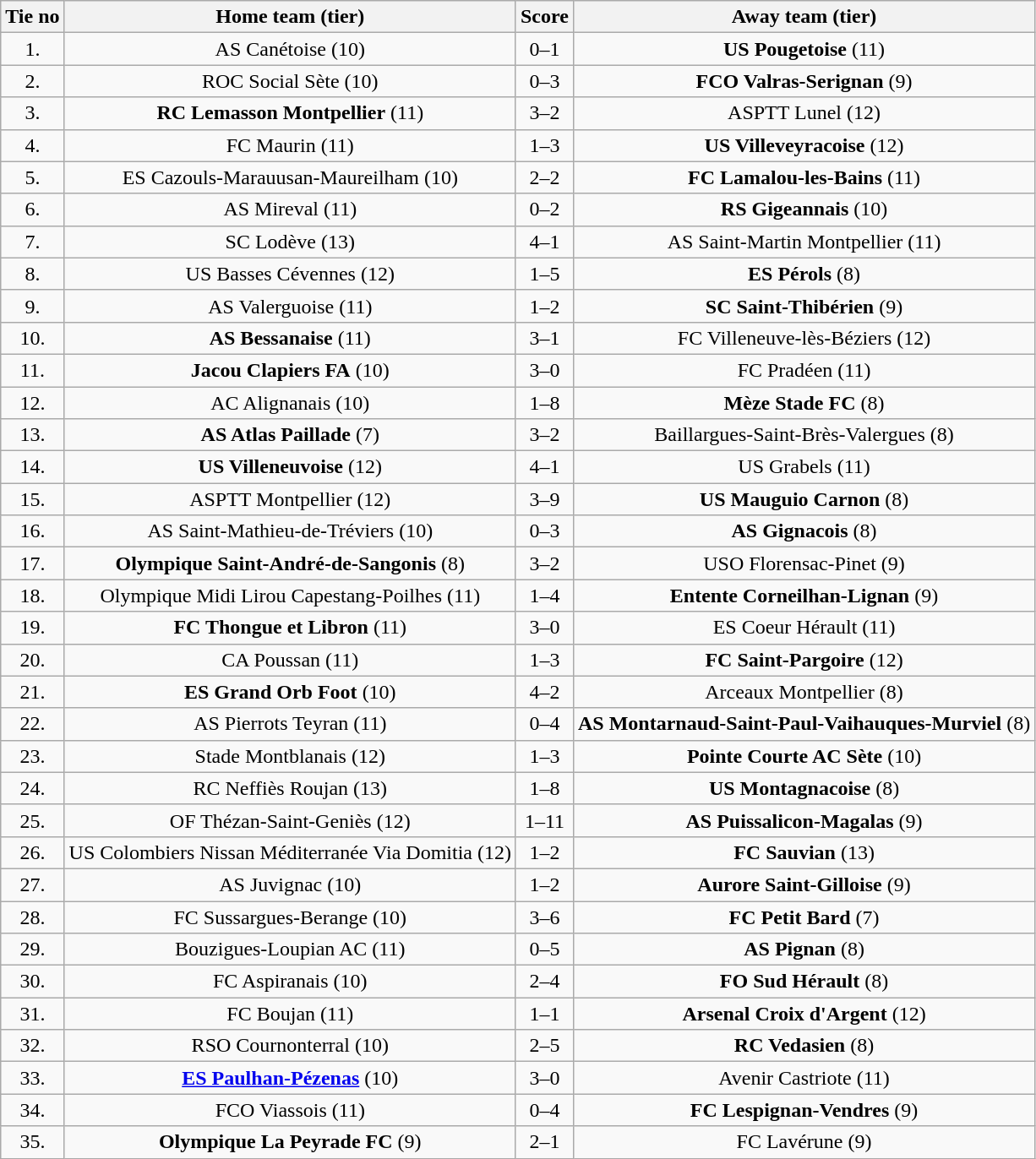<table class="wikitable" style="text-align: center">
<tr>
<th>Tie no</th>
<th>Home team (tier)</th>
<th>Score</th>
<th>Away team (tier)</th>
</tr>
<tr>
<td>1.</td>
<td>AS Canétoise (10)</td>
<td>0–1</td>
<td><strong>US Pougetoise</strong> (11)</td>
</tr>
<tr>
<td>2.</td>
<td>ROC Social Sète (10)</td>
<td>0–3</td>
<td><strong>FCO Valras-Serignan</strong> (9)</td>
</tr>
<tr>
<td>3.</td>
<td><strong>RC Lemasson Montpellier</strong> (11)</td>
<td>3–2</td>
<td>ASPTT Lunel (12)</td>
</tr>
<tr>
<td>4.</td>
<td>FC Maurin (11)</td>
<td>1–3</td>
<td><strong>US Villeveyracoise</strong> (12)</td>
</tr>
<tr>
<td>5.</td>
<td>ES Cazouls-Marauusan-Maureilham (10)</td>
<td>2–2 </td>
<td><strong>FC Lamalou-les-Bains</strong> (11)</td>
</tr>
<tr>
<td>6.</td>
<td>AS Mireval (11)</td>
<td>0–2</td>
<td><strong>RS Gigeannais</strong> (10)</td>
</tr>
<tr>
<td>7.</td>
<td>SC Lodève (13)</td>
<td>4–1</td>
<td>AS Saint-Martin Montpellier (11)</td>
</tr>
<tr>
<td>8.</td>
<td>US Basses Cévennes (12)</td>
<td>1–5</td>
<td><strong>ES Pérols</strong> (8)</td>
</tr>
<tr>
<td>9.</td>
<td>AS Valerguoise (11)</td>
<td>1–2</td>
<td><strong>SC Saint-Thibérien</strong> (9)</td>
</tr>
<tr>
<td>10.</td>
<td><strong>AS Bessanaise</strong> (11)</td>
<td>3–1</td>
<td>FC Villeneuve-lès-Béziers (12)</td>
</tr>
<tr>
<td>11.</td>
<td><strong>Jacou Clapiers FA</strong> (10)</td>
<td>3–0</td>
<td>FC Pradéen (11)</td>
</tr>
<tr>
<td>12.</td>
<td>AC Alignanais (10)</td>
<td>1–8</td>
<td><strong>Mèze Stade FC</strong> (8)</td>
</tr>
<tr>
<td>13.</td>
<td><strong>AS Atlas Paillade</strong> (7)</td>
<td>3–2</td>
<td>Baillargues-Saint-Brès-Valergues (8)</td>
</tr>
<tr>
<td>14.</td>
<td><strong>US Villeneuvoise</strong> (12)</td>
<td>4–1</td>
<td>US Grabels (11)</td>
</tr>
<tr>
<td>15.</td>
<td>ASPTT Montpellier (12)</td>
<td>3–9</td>
<td><strong>US Mauguio Carnon</strong> (8)</td>
</tr>
<tr>
<td>16.</td>
<td>AS Saint-Mathieu-de-Tréviers (10)</td>
<td>0–3</td>
<td><strong>AS Gignacois</strong> (8)</td>
</tr>
<tr>
<td>17.</td>
<td><strong>Olympique Saint-André-de-Sangonis</strong> (8)</td>
<td>3–2</td>
<td>USO Florensac-Pinet (9)</td>
</tr>
<tr>
<td>18.</td>
<td>Olympique Midi Lirou Capestang-Poilhes (11)</td>
<td>1–4</td>
<td><strong>Entente Corneilhan-Lignan</strong> (9)</td>
</tr>
<tr>
<td>19.</td>
<td><strong>FC Thongue et Libron</strong> (11)</td>
<td>3–0</td>
<td>ES Coeur Hérault (11)</td>
</tr>
<tr>
<td>20.</td>
<td>CA Poussan (11)</td>
<td>1–3</td>
<td><strong>FC Saint-Pargoire</strong> (12)</td>
</tr>
<tr>
<td>21.</td>
<td><strong>ES Grand Orb Foot</strong> (10)</td>
<td>4–2</td>
<td>Arceaux Montpellier (8)</td>
</tr>
<tr>
<td>22.</td>
<td>AS Pierrots Teyran (11)</td>
<td>0–4</td>
<td><strong>AS Montarnaud-Saint-Paul-Vaihauques-Murviel</strong> (8)</td>
</tr>
<tr>
<td>23.</td>
<td>Stade Montblanais (12)</td>
<td>1–3</td>
<td><strong>Pointe Courte AC Sète</strong> (10)</td>
</tr>
<tr>
<td>24.</td>
<td>RC Neffiès Roujan (13)</td>
<td>1–8</td>
<td><strong>US Montagnacoise</strong> (8)</td>
</tr>
<tr>
<td>25.</td>
<td>OF Thézan-Saint-Geniès (12)</td>
<td>1–11</td>
<td><strong>AS Puissalicon-Magalas</strong> (9)</td>
</tr>
<tr>
<td>26.</td>
<td>US Colombiers Nissan Méditerranée Via Domitia (12)</td>
<td>1–2</td>
<td><strong>FC Sauvian</strong> (13)</td>
</tr>
<tr>
<td>27.</td>
<td>AS Juvignac (10)</td>
<td>1–2</td>
<td><strong>Aurore Saint-Gilloise</strong> (9)</td>
</tr>
<tr>
<td>28.</td>
<td>FC Sussargues-Berange (10)</td>
<td>3–6</td>
<td><strong>FC Petit Bard</strong> (7)</td>
</tr>
<tr>
<td>29.</td>
<td>Bouzigues-Loupian AC (11)</td>
<td>0–5</td>
<td><strong>AS Pignan</strong> (8)</td>
</tr>
<tr>
<td>30.</td>
<td>FC Aspiranais (10)</td>
<td>2–4</td>
<td><strong>FO Sud Hérault</strong> (8)</td>
</tr>
<tr>
<td>31.</td>
<td>FC Boujan (11)</td>
<td>1–1 </td>
<td><strong>Arsenal Croix d'Argent</strong> (12)</td>
</tr>
<tr>
<td>32.</td>
<td>RSO Cournonterral (10)</td>
<td>2–5</td>
<td><strong>RC Vedasien</strong> (8)</td>
</tr>
<tr>
<td>33.</td>
<td><strong><a href='#'>ES Paulhan-Pézenas</a></strong> (10)</td>
<td>3–0</td>
<td>Avenir Castriote (11)</td>
</tr>
<tr>
<td>34.</td>
<td>FCO Viassois (11)</td>
<td>0–4</td>
<td><strong>FC Lespignan-Vendres</strong> (9)</td>
</tr>
<tr>
<td>35.</td>
<td><strong>Olympique La Peyrade FC</strong> (9)</td>
<td>2–1</td>
<td>FC Lavérune (9)</td>
</tr>
</table>
